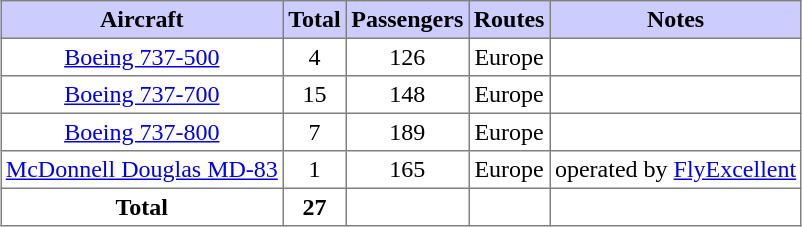<table class="toccolours" border="1" cellpadding="3" style="border-collapse:collapse;margin:auto;text-align:center;">
<tr style="background:#ccf;">
<th>Aircraft</th>
<th>Total</th>
<th>Passengers</th>
<th>Routes</th>
<th>Notes</th>
</tr>
<tr>
<td><a href='#'>Boeing 737-500</a></td>
<td>4</td>
<td>126</td>
<td>Europe</td>
<td></td>
</tr>
<tr>
<td><a href='#'>Boeing 737-700</a></td>
<td>15</td>
<td>148</td>
<td>Europe</td>
<td></td>
</tr>
<tr>
<td><a href='#'>Boeing 737-800</a></td>
<td>7</td>
<td>189</td>
<td>Europe</td>
<td></td>
</tr>
<tr>
<td><a href='#'>McDonnell Douglas MD-83</a></td>
<td>1</td>
<td>165</td>
<td>Europe</td>
<td>operated by <a href='#'>FlyExcellent</a></td>
</tr>
<tr>
<td><strong>Total</strong></td>
<td><strong>27</strong></td>
<td></td>
<td></td>
<td></td>
</tr>
</table>
